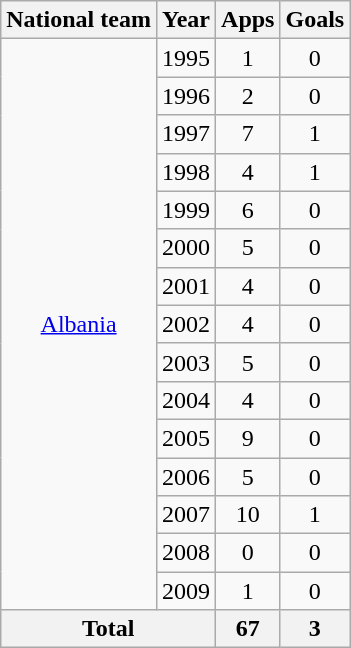<table class="wikitable" style="text-align:center">
<tr>
<th>National team</th>
<th>Year</th>
<th>Apps</th>
<th>Goals</th>
</tr>
<tr>
<td rowspan="15"><a href='#'>Albania</a></td>
<td>1995</td>
<td>1</td>
<td>0</td>
</tr>
<tr>
<td>1996</td>
<td>2</td>
<td>0</td>
</tr>
<tr>
<td>1997</td>
<td>7</td>
<td>1</td>
</tr>
<tr>
<td>1998</td>
<td>4</td>
<td>1</td>
</tr>
<tr>
<td>1999</td>
<td>6</td>
<td>0</td>
</tr>
<tr>
<td>2000</td>
<td>5</td>
<td>0</td>
</tr>
<tr>
<td>2001</td>
<td>4</td>
<td>0</td>
</tr>
<tr>
<td>2002</td>
<td>4</td>
<td>0</td>
</tr>
<tr>
<td>2003</td>
<td>5</td>
<td>0</td>
</tr>
<tr>
<td>2004</td>
<td>4</td>
<td>0</td>
</tr>
<tr>
<td>2005</td>
<td>9</td>
<td>0</td>
</tr>
<tr>
<td>2006</td>
<td>5</td>
<td>0</td>
</tr>
<tr>
<td>2007</td>
<td>10</td>
<td>1</td>
</tr>
<tr>
<td>2008</td>
<td>0</td>
<td>0</td>
</tr>
<tr>
<td>2009</td>
<td>1</td>
<td>0</td>
</tr>
<tr>
<th colspan="2">Total</th>
<th>67</th>
<th>3</th>
</tr>
</table>
